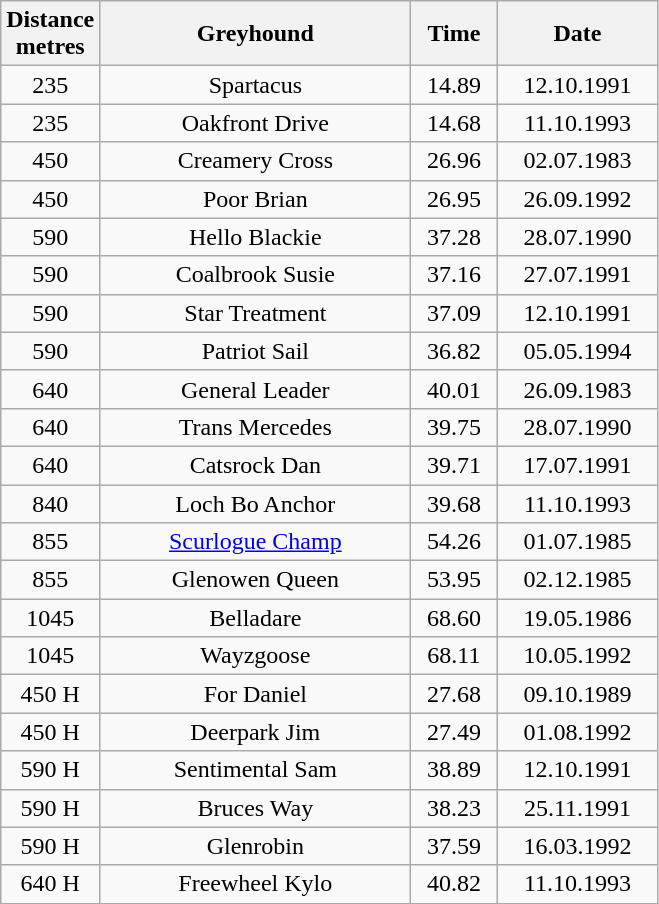<table class="wikitable" style="font-size: 100%">
<tr>
<th width=50>Distance <br>metres</th>
<th width=200>Greyhound</th>
<th width=50>Time</th>
<th width=100>Date</th>
</tr>
<tr align=center>
<td>235</td>
<td>Spartacus</td>
<td>14.89</td>
<td>12.10.1991</td>
</tr>
<tr align=center>
<td>235</td>
<td>Oakfront Drive</td>
<td>14.68</td>
<td>11.10.1993</td>
</tr>
<tr align=center>
<td>450</td>
<td>Creamery Cross</td>
<td>26.96</td>
<td>02.07.1983</td>
</tr>
<tr align=center>
<td>450</td>
<td>Poor Brian</td>
<td>26.95</td>
<td>26.09.1992</td>
</tr>
<tr align=center>
<td>590</td>
<td>Hello Blackie</td>
<td>37.28</td>
<td>28.07.1990</td>
</tr>
<tr align=center>
<td>590</td>
<td>Coalbrook Susie</td>
<td>37.16</td>
<td>27.07.1991</td>
</tr>
<tr align=center>
<td>590</td>
<td>Star Treatment</td>
<td>37.09</td>
<td>12.10.1991</td>
</tr>
<tr align=center>
<td>590</td>
<td>Patriot Sail</td>
<td>36.82</td>
<td>05.05.1994</td>
</tr>
<tr align=center>
<td>640</td>
<td>General Leader</td>
<td>40.01</td>
<td>26.09.1983</td>
</tr>
<tr align=center>
<td>640</td>
<td>Trans Mercedes</td>
<td>39.75</td>
<td>28.07.1990</td>
</tr>
<tr align=center>
<td>640</td>
<td>Catsrock Dan</td>
<td>39.71</td>
<td>17.07.1991</td>
</tr>
<tr align=center>
<td>840</td>
<td>Loch Bo Anchor</td>
<td>39.68</td>
<td>11.10.1993</td>
</tr>
<tr align=center>
<td>855</td>
<td><a href='#'>Scurlogue Champ</a></td>
<td>54.26</td>
<td>01.07.1985</td>
</tr>
<tr align=center>
<td>855</td>
<td>Glenowen Queen</td>
<td>53.95</td>
<td>02.12.1985</td>
</tr>
<tr align=center>
<td>1045</td>
<td>Belladare</td>
<td>68.60</td>
<td>19.05.1986</td>
</tr>
<tr align=center>
<td>1045</td>
<td>Wayzgoose</td>
<td>68.11</td>
<td>10.05.1992</td>
</tr>
<tr align=center>
<td>450 H</td>
<td>For Daniel</td>
<td>27.68</td>
<td>09.10.1989</td>
</tr>
<tr align=center>
<td>450 H</td>
<td>Deerpark Jim</td>
<td>27.49</td>
<td>01.08.1992</td>
</tr>
<tr align=center>
<td>590 H</td>
<td>Sentimental Sam</td>
<td>38.89</td>
<td>12.10.1991</td>
</tr>
<tr align=center>
<td>590 H</td>
<td>Bruces Way</td>
<td>38.23</td>
<td>25.11.1991</td>
</tr>
<tr align=center>
<td>590 H</td>
<td>Glenrobin</td>
<td>37.59</td>
<td>16.03.1992</td>
</tr>
<tr align=center>
<td>640 H</td>
<td>Freewheel Kylo</td>
<td>40.82</td>
<td>11.10.1993</td>
</tr>
</table>
